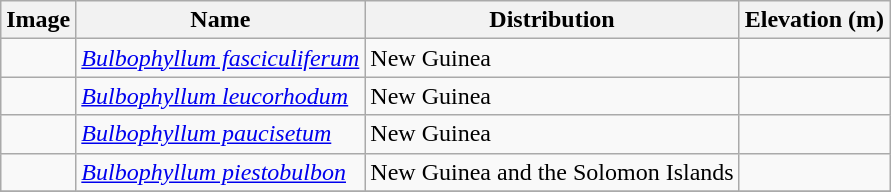<table class="wikitable collapsible">
<tr>
<th>Image</th>
<th>Name</th>
<th>Distribution</th>
<th>Elevation (m)</th>
</tr>
<tr>
<td></td>
<td><em><a href='#'>Bulbophyllum fasciculiferum</a></em></td>
<td>New Guinea</td>
<td></td>
</tr>
<tr>
<td></td>
<td><em><a href='#'>Bulbophyllum leucorhodum</a></em> </td>
<td>New Guinea</td>
<td></td>
</tr>
<tr>
<td></td>
<td><em><a href='#'>Bulbophyllum paucisetum</a></em> </td>
<td>New Guinea</td>
<td></td>
</tr>
<tr>
<td></td>
<td><em><a href='#'>Bulbophyllum piestobulbon</a></em> </td>
<td>New Guinea and the Solomon Islands</td>
<td></td>
</tr>
<tr>
</tr>
</table>
